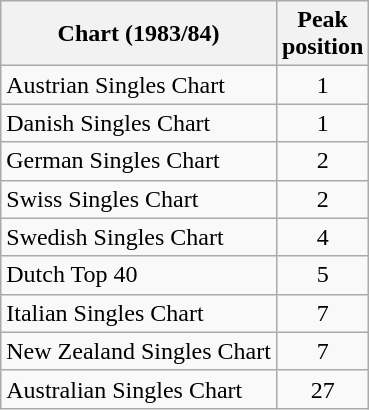<table class="wikitable">
<tr>
<th align="center">Chart (1983/84)</th>
<th align="center">Peak<br>position</th>
</tr>
<tr>
<td align="left">Austrian Singles Chart</td>
<td align="center">1</td>
</tr>
<tr>
<td align="left">Danish Singles Chart</td>
<td align="center">1</td>
</tr>
<tr>
<td align="left">German Singles Chart</td>
<td align="center">2</td>
</tr>
<tr>
<td align="left">Swiss Singles Chart</td>
<td align="center">2</td>
</tr>
<tr>
<td align="left">Swedish Singles Chart</td>
<td align="center">4</td>
</tr>
<tr>
<td align="left">Dutch Top 40</td>
<td align="center">5</td>
</tr>
<tr>
<td align="left">Italian Singles Chart</td>
<td align="center">7</td>
</tr>
<tr>
<td align="left">New Zealand Singles Chart</td>
<td align="center">7</td>
</tr>
<tr>
<td align="left">Australian Singles Chart</td>
<td align="center">27</td>
</tr>
</table>
